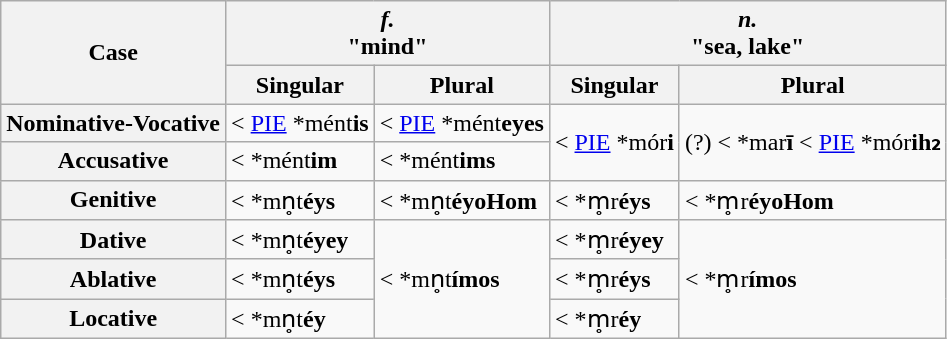<table class="wikitable">
<tr>
<th rowspan="2">Case</th>
<th colspan="2"> <em>f.</em><br>"mind"</th>
<th colspan="2"> <em>n.</em><br>"sea, lake"</th>
</tr>
<tr>
<th>Singular</th>
<th>Plural</th>
<th>Singular</th>
<th>Plural</th>
</tr>
<tr>
<th>Nominative-Vocative</th>
<td> < <a href='#'>PIE</a> *mént<strong>is</strong></td>
<td> < <a href='#'>PIE</a> *mént<strong>eyes</strong></td>
<td rowspan="2"> < <a href='#'>PIE</a> *mór<strong>i</strong></td>
<td rowspan="2"> (?) < *mar<strong>ī</strong> < <a href='#'>PIE</a> *mór<strong>ih₂</strong></td>
</tr>
<tr>
<th>Accusative</th>
<td> < *mént<strong>im</strong></td>
<td> < *mént<strong>ims</strong></td>
</tr>
<tr>
<th>Genitive</th>
<td> < *mn̥t<strong>éys</strong><br></td>
<td> < *mn̥t<strong>éyoHom</strong></td>
<td> < *m̥r<strong>éys</strong><br></td>
<td> < *m̥r<strong>éyoHom</strong></td>
</tr>
<tr>
<th>Dative</th>
<td> < *mn̥t<strong>éyey</strong></td>
<td rowspan="3"> < *mn̥t<strong>ímos</strong></td>
<td> < *m̥r<strong>éyey</strong></td>
<td rowspan="3"> < *m̥r<strong>ímos</strong></td>
</tr>
<tr>
<th>Ablative</th>
<td> < *mn̥t<strong>éys</strong></td>
<td> < *m̥r<strong>éys</strong></td>
</tr>
<tr>
<th>Locative</th>
<td> < *mn̥t<strong>éy</strong></td>
<td> < *m̥r<strong>éy</strong></td>
</tr>
</table>
